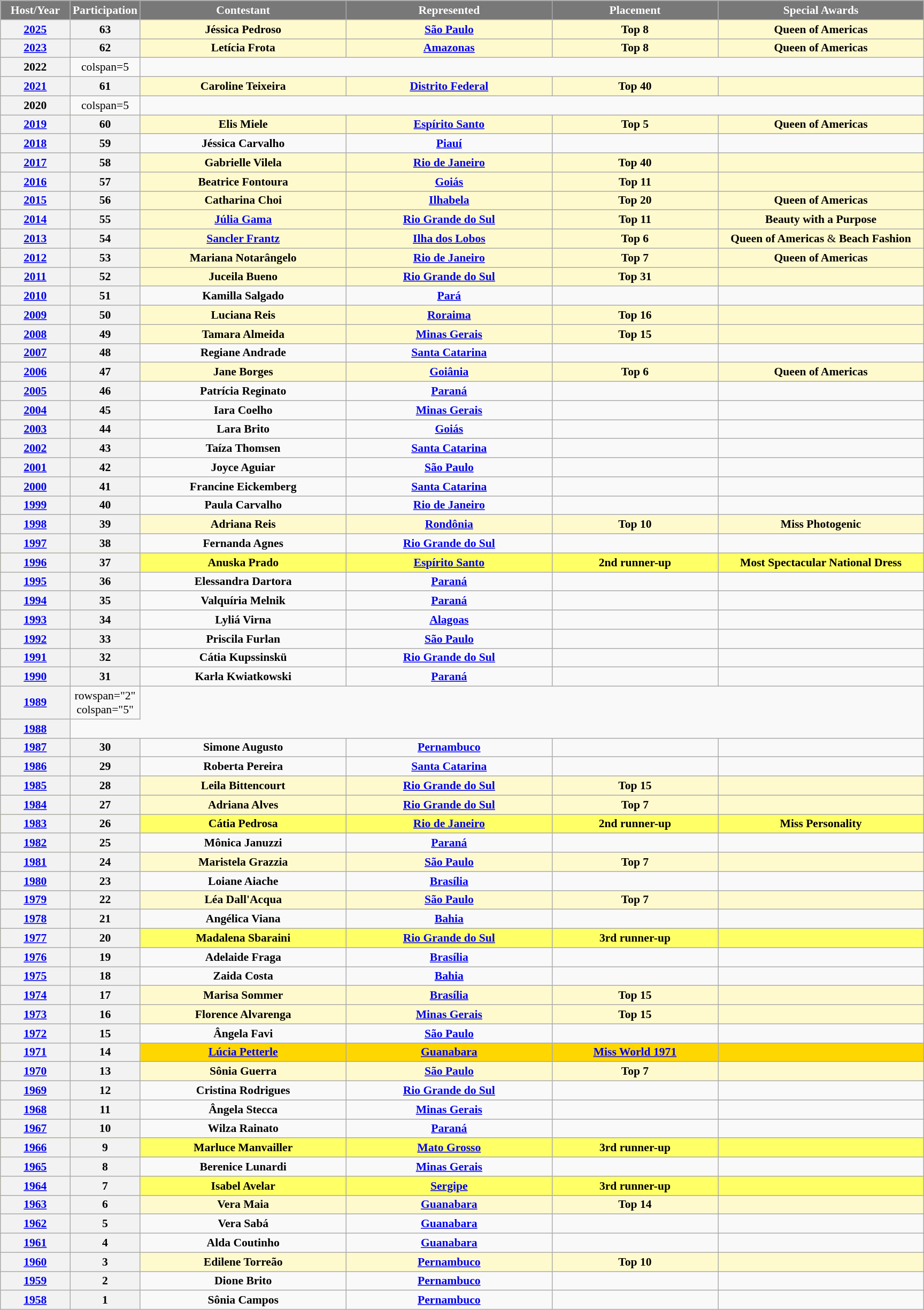<table class="wikitable sortable" style="font-size: 90%; text-align:center">
<tr>
<th width="80" style="background-color:#787878;color:#FFFFFF;">Host/Year</th>
<th width="80" style="background-color:#787878;color:#FFFFFF;">Participation</th>
<th width="250" style="background-color:#787878;color:#FFFFFF;">Contestant</th>
<th width="250" style="background-color:#787878;color:#FFFFFF;">Represented</th>
<th width="200" style="background-color:#787878;color:#FFFFFF;">Placement</th>
<th width="250" style="background-color:#787878;color:#FFFFFF;">Special Awards</th>
</tr>
<tr bgcolor="FFFACD">
<th><a href='#'>2025</a></th>
<th>63</th>
<td><strong>Jéssica Pedroso</strong></td>
<td><strong><a href='#'>São Paulo</a></strong></td>
<td><strong>Top 8</strong></td>
<td><strong>Queen of Americas</strong></td>
</tr>
<tr bgcolor="FFFACD">
<th><a href='#'>2023</a></th>
<th>62</th>
<td><strong>Letícia Frota</strong></td>
<td><strong><a href='#'>Amazonas</a></strong></td>
<td><strong>Top 8</strong></td>
<td><strong>Queen of Americas</strong></td>
</tr>
<tr>
<th>2022</th>
<td>colspan=5 </td>
</tr>
<tr bgcolor="FFFACD">
<th><a href='#'>2021</a></th>
<th>61</th>
<td><strong>Caroline Teixeira</strong></td>
<td><strong><a href='#'>Distrito Federal</a></strong></td>
<td><strong>Top 40</strong></td>
<td></td>
</tr>
<tr>
<th>2020</th>
<td>colspan=5 </td>
</tr>
<tr bgcolor="#FFFACD">
<th><a href='#'>2019</a></th>
<th>60</th>
<td><strong>Elis Miele</strong></td>
<td><strong><a href='#'>Espírito Santo</a></strong></td>
<td><strong>Top 5</strong></td>
<td><strong>Queen of Americas</strong></td>
</tr>
<tr>
<th><a href='#'>2018</a></th>
<th>59</th>
<td><strong>Jéssica Carvalho</strong></td>
<td><strong><a href='#'>Piauí</a></strong></td>
<td></td>
<td></td>
</tr>
<tr bgcolor="FFFACD">
<th><a href='#'>2017</a></th>
<th>58</th>
<td><strong>Gabrielle Vilela</strong></td>
<td><strong><a href='#'>Rio de Janeiro</a></strong></td>
<td><strong>Top 40</strong></td>
<td></td>
</tr>
<tr bgcolor="FFFACD">
<th><a href='#'>2016</a></th>
<th>57</th>
<td><strong>Beatrice Fontoura</strong></td>
<td><strong><a href='#'>Goiás</a></strong></td>
<td><strong>Top 11</strong></td>
<td></td>
</tr>
<tr bgcolor="FFFACD">
<th><a href='#'>2015</a></th>
<th>56</th>
<td><strong>Catharina Choi</strong></td>
<td><strong><a href='#'>Ilhabela</a></strong></td>
<td><strong>Top 20</strong></td>
<td><strong>Queen of Americas</strong></td>
</tr>
<tr bgcolor="FFFACD">
<th><a href='#'>2014</a></th>
<th>55</th>
<td><strong><a href='#'>Júlia Gama</a></strong></td>
<td><strong><a href='#'>Rio Grande do Sul</a></strong></td>
<td><strong>Top 11</strong></td>
<td><strong>Beauty with a Purpose</strong></td>
</tr>
<tr bgcolor="#FFFACD">
<th><a href='#'>2013</a></th>
<th>54</th>
<td><strong><a href='#'>Sancler Frantz</a></strong></td>
<td><strong><a href='#'>Ilha dos Lobos</a></strong></td>
<td><strong>Top 6</strong></td>
<td><strong>Queen of Americas</strong> & <strong>Beach Fashion</strong></td>
</tr>
<tr bgcolor="#FFFACD">
<th><a href='#'>2012</a></th>
<th>53</th>
<td><strong>Mariana Notarângelo</strong></td>
<td><strong><a href='#'>Rio de Janeiro</a></strong></td>
<td><strong>Top 7</strong></td>
<td><strong>Queen of Americas</strong></td>
</tr>
<tr bgcolor="FFFACD">
<th><a href='#'>2011</a></th>
<th>52</th>
<td><strong>Juceila Bueno</strong></td>
<td><strong><a href='#'>Rio Grande do Sul</a></strong></td>
<td><strong>Top 31</strong></td>
<td></td>
</tr>
<tr>
<th><a href='#'>2010</a></th>
<th>51</th>
<td><strong>Kamilla Salgado</strong></td>
<td><strong><a href='#'>Pará</a></strong></td>
<td></td>
<td></td>
</tr>
<tr bgcolor="FFFACD">
<th><a href='#'>2009</a></th>
<th>50</th>
<td><strong>Luciana Reis</strong></td>
<td><strong><a href='#'>Roraima</a></strong></td>
<td><strong>Top 16</strong></td>
<td></td>
</tr>
<tr bgcolor="FFFACD">
<th><a href='#'>2008</a></th>
<th>49</th>
<td><strong>Tamara Almeida</strong></td>
<td><strong><a href='#'>Minas Gerais</a></strong></td>
<td><strong>Top 15</strong></td>
<td></td>
</tr>
<tr>
<th><a href='#'>2007</a></th>
<th>48</th>
<td><strong>Regiane Andrade</strong></td>
<td><strong><a href='#'>Santa Catarina</a></strong></td>
<td></td>
<td></td>
</tr>
<tr bgcolor="#FFFACD">
<th><a href='#'>2006</a></th>
<th>47</th>
<td><strong>Jane Borges</strong></td>
<td><strong><a href='#'>Goiânia</a></strong></td>
<td><strong>Top 6</strong></td>
<td><strong>Queen of Americas</strong></td>
</tr>
<tr>
<th><a href='#'>2005</a></th>
<th>46</th>
<td><strong>Patrícia Reginato</strong></td>
<td><strong><a href='#'>Paraná</a></strong></td>
<td></td>
<td></td>
</tr>
<tr>
<th><a href='#'>2004</a></th>
<th>45</th>
<td><strong>Iara Coelho</strong></td>
<td><strong><a href='#'>Minas Gerais</a></strong></td>
<td></td>
<td></td>
</tr>
<tr>
<th><a href='#'>2003</a></th>
<th>44</th>
<td><strong>Lara Brito</strong></td>
<td><strong><a href='#'>Goiás</a></strong></td>
<td></td>
<td></td>
</tr>
<tr>
<th><a href='#'>2002</a></th>
<th>43</th>
<td><strong>Taíza Thomsen</strong></td>
<td><strong><a href='#'>Santa Catarina</a></strong></td>
<td></td>
<td></td>
</tr>
<tr>
<th><a href='#'>2001</a></th>
<th>42</th>
<td><strong>Joyce Aguiar</strong></td>
<td><strong><a href='#'>São Paulo</a></strong></td>
<td></td>
<td></td>
</tr>
<tr>
<th><a href='#'>2000</a></th>
<th>41</th>
<td><strong>Francine Eickemberg</strong></td>
<td><strong><a href='#'>Santa Catarina</a></strong></td>
<td></td>
<td></td>
</tr>
<tr>
<th><a href='#'>1999</a></th>
<th>40</th>
<td><strong>Paula Carvalho</strong></td>
<td><strong><a href='#'>Rio de Janeiro</a></strong></td>
<td></td>
<td></td>
</tr>
<tr bgcolor="FFFACD">
<th><a href='#'>1998</a></th>
<th>39</th>
<td><strong>Adriana Reis</strong></td>
<td><strong><a href='#'>Rondônia</a></strong></td>
<td><strong>Top 10</strong></td>
<td><strong>Miss Photogenic</strong></td>
</tr>
<tr>
<th><a href='#'>1997</a></th>
<th>38</th>
<td><strong>Fernanda Agnes</strong></td>
<td><strong><a href='#'>Rio Grande do Sul</a></strong></td>
<td></td>
<td></td>
</tr>
<tr bgcolor="FFFF66">
<th><a href='#'>1996</a></th>
<th>37</th>
<td><strong>Anuska Prado</strong></td>
<td><strong><a href='#'>Espírito Santo</a></strong></td>
<td><strong>2nd runner-up</strong></td>
<td><strong>Most Spectacular National Dress</strong></td>
</tr>
<tr>
<th><a href='#'>1995</a></th>
<th>36</th>
<td><strong>Elessandra Dartora</strong></td>
<td><strong><a href='#'>Paraná</a></strong></td>
<td></td>
<td></td>
</tr>
<tr>
<th><a href='#'>1994</a></th>
<th>35</th>
<td><strong>Valquíria Melnik</strong></td>
<td><strong><a href='#'>Paraná</a></strong></td>
<td></td>
<td></td>
</tr>
<tr>
<th><a href='#'>1993</a></th>
<th>34</th>
<td><strong>Lyliá Virna</strong></td>
<td><strong><a href='#'>Alagoas</a></strong></td>
<td></td>
<td></td>
</tr>
<tr>
<th><a href='#'>1992</a></th>
<th>33</th>
<td><strong>Priscila Furlan</strong></td>
<td><strong><a href='#'>São Paulo</a></strong></td>
<td></td>
<td></td>
</tr>
<tr>
<th><a href='#'>1991</a></th>
<th>32</th>
<td><strong>Cátia Kupssinskü</strong></td>
<td><strong><a href='#'>Rio Grande do Sul</a></strong></td>
<td></td>
<td></td>
</tr>
<tr>
<th><a href='#'>1990</a></th>
<th>31</th>
<td><strong>Karla Kwiatkowski</strong></td>
<td><strong><a href='#'>Paraná</a></strong></td>
<td></td>
<td></td>
</tr>
<tr>
<th><a href='#'>1989</a></th>
<td>rowspan="2" colspan="5" </td>
</tr>
<tr>
<th><a href='#'>1988</a></th>
</tr>
<tr>
<th><a href='#'>1987</a></th>
<th>30</th>
<td><strong>Simone Augusto</strong></td>
<td><strong><a href='#'>Pernambuco</a></strong></td>
<td></td>
<td></td>
</tr>
<tr>
<th><a href='#'>1986</a></th>
<th>29</th>
<td><strong>Roberta Pereira</strong></td>
<td><strong><a href='#'>Santa Catarina</a></strong></td>
<td></td>
<td></td>
</tr>
<tr bgcolor="FFFACD">
<th><a href='#'>1985</a></th>
<th>28</th>
<td><strong>Leila Bittencourt</strong></td>
<td><strong><a href='#'>Rio Grande do Sul</a></strong></td>
<td><strong>Top 15</strong></td>
<td></td>
</tr>
<tr bgcolor="#FFFACD">
<th><a href='#'>1984</a></th>
<th>27</th>
<td><strong>Adriana Alves</strong></td>
<td><strong><a href='#'>Rio Grande do Sul</a></strong></td>
<td><strong>Top 7</strong></td>
<td></td>
</tr>
<tr bgcolor="FFFF66">
<th><a href='#'>1983</a></th>
<th>26</th>
<td><strong>Cátia Pedrosa</strong></td>
<td><strong><a href='#'>Rio de Janeiro</a></strong></td>
<td><strong>2nd runner-up</strong></td>
<td><strong>Miss Personality</strong></td>
</tr>
<tr>
<th><a href='#'>1982</a></th>
<th>25</th>
<td><strong>Mônica Januzzi</strong></td>
<td><strong><a href='#'>Paraná</a></strong></td>
<td></td>
<td></td>
</tr>
<tr bgcolor="#FFFACD">
<th><a href='#'>1981</a></th>
<th>24</th>
<td><strong>Maristela Grazzia</strong></td>
<td><strong><a href='#'>São Paulo</a></strong></td>
<td><strong>Top 7</strong></td>
<td></td>
</tr>
<tr>
<th><a href='#'>1980</a></th>
<th>23</th>
<td><strong>Loiane Aiache</strong></td>
<td><strong><a href='#'>Brasília</a></strong></td>
<td></td>
<td></td>
</tr>
<tr bgcolor="#FFFACD">
<th><a href='#'>1979</a></th>
<th>22</th>
<td><strong>Léa Dall'Acqua</strong></td>
<td><strong><a href='#'>São Paulo</a></strong></td>
<td><strong>Top 7</strong></td>
<td></td>
</tr>
<tr>
<th><a href='#'>1978</a></th>
<th>21</th>
<td><strong>Angélica Viana</strong></td>
<td><strong><a href='#'>Bahia</a></strong></td>
<td></td>
<td></td>
</tr>
<tr bgcolor="FFFF66">
<th><a href='#'>1977</a></th>
<th>20</th>
<td><strong>Madalena Sbaraini</strong></td>
<td><strong><a href='#'>Rio Grande do Sul</a></strong></td>
<td><strong>3rd runner-up</strong></td>
<td></td>
</tr>
<tr>
<th><a href='#'>1976</a></th>
<th>19</th>
<td><strong>Adelaide Fraga</strong></td>
<td><strong><a href='#'>Brasília</a></strong></td>
<td></td>
<td></td>
</tr>
<tr>
<th><a href='#'>1975</a></th>
<th>18</th>
<td><strong>Zaida Costa</strong></td>
<td><strong><a href='#'>Bahia</a></strong></td>
<td></td>
<td></td>
</tr>
<tr bgcolor="FFFACD">
<th><a href='#'>1974</a></th>
<th>17</th>
<td><strong>Marisa Sommer</strong></td>
<td><strong><a href='#'>Brasília</a></strong></td>
<td><strong>Top 15</strong></td>
<td></td>
</tr>
<tr bgcolor="FFFACD">
<th><a href='#'>1973</a></th>
<th>16</th>
<td><strong>Florence Alvarenga</strong></td>
<td><strong><a href='#'>Minas Gerais</a></strong></td>
<td><strong>Top 15</strong></td>
<td></td>
</tr>
<tr>
<th><a href='#'>1972</a></th>
<th>15</th>
<td><strong>Ângela Favi</strong></td>
<td><strong><a href='#'>São Paulo</a></strong></td>
<td></td>
<td></td>
</tr>
<tr bgcolor="gold">
<th><a href='#'>1971</a></th>
<th>14</th>
<td><strong><a href='#'>Lúcia Petterle</a></strong></td>
<td><strong><a href='#'>Guanabara</a></strong></td>
<td><strong><a href='#'>Miss World 1971</a></strong></td>
<td></td>
</tr>
<tr bgcolor="#FFFACD">
<th><a href='#'>1970</a></th>
<th>13</th>
<td><strong>Sônia Guerra</strong></td>
<td><strong><a href='#'>São Paulo</a></strong></td>
<td><strong>Top 7</strong></td>
<td></td>
</tr>
<tr>
<th><a href='#'>1969</a></th>
<th>12</th>
<td><strong>Cristina Rodrigues</strong></td>
<td><strong><a href='#'>Rio Grande do Sul</a></strong></td>
<td></td>
<td></td>
</tr>
<tr>
<th><a href='#'>1968</a></th>
<th>11</th>
<td><strong>Ângela Stecca</strong></td>
<td><strong><a href='#'>Minas Gerais</a></strong></td>
<td></td>
<td></td>
</tr>
<tr>
<th><a href='#'>1967</a></th>
<th>10</th>
<td><strong>Wilza Rainato</strong></td>
<td><strong><a href='#'>Paraná</a></strong></td>
<td></td>
<td></td>
</tr>
<tr bgcolor="FFFF66">
<th><a href='#'>1966</a></th>
<th>9</th>
<td><strong>Marluce Manvailler</strong></td>
<td><strong><a href='#'>Mato Grosso</a></strong></td>
<td><strong>3rd runner-up</strong></td>
<td></td>
</tr>
<tr>
<th><a href='#'>1965</a></th>
<th>8</th>
<td><strong>Berenice Lunardi</strong></td>
<td><strong><a href='#'>Minas Gerais</a></strong></td>
<td></td>
<td></td>
</tr>
<tr bgcolor="FFFF66">
<th><a href='#'>1964</a></th>
<th>7</th>
<td><strong>Isabel Avelar</strong></td>
<td><strong><a href='#'>Sergipe</a></strong></td>
<td><strong>3rd runner-up</strong></td>
<td></td>
</tr>
<tr bgcolor="FFFACD">
<th><a href='#'>1963</a></th>
<th>6</th>
<td><strong>Vera Maia</strong></td>
<td><strong><a href='#'>Guanabara</a></strong></td>
<td><strong>Top 14</strong></td>
<td></td>
</tr>
<tr>
<th><a href='#'>1962</a></th>
<th>5</th>
<td><strong>Vera Sabá</strong></td>
<td><strong><a href='#'>Guanabara</a></strong></td>
<td></td>
<td></td>
</tr>
<tr>
<th><a href='#'>1961</a></th>
<th>4</th>
<td><strong>Alda Coutinho</strong></td>
<td><strong><a href='#'>Guanabara</a></strong></td>
<td></td>
<td></td>
</tr>
<tr bgcolor="FFFACD">
<th><a href='#'>1960</a></th>
<th>3</th>
<td><strong>Edilene Torreão</strong></td>
<td><strong><a href='#'>Pernambuco</a></strong></td>
<td><strong>Top 10</strong></td>
<td></td>
</tr>
<tr>
<th><a href='#'>1959</a></th>
<th>2</th>
<td><strong>Dione Brito</strong></td>
<td><strong><a href='#'>Pernambuco</a></strong></td>
<td></td>
<td></td>
</tr>
<tr>
<th><a href='#'>1958</a></th>
<th>1</th>
<td><strong>Sônia Campos</strong></td>
<td><strong><a href='#'>Pernambuco</a></strong></td>
<td></td>
<td></td>
</tr>
</table>
